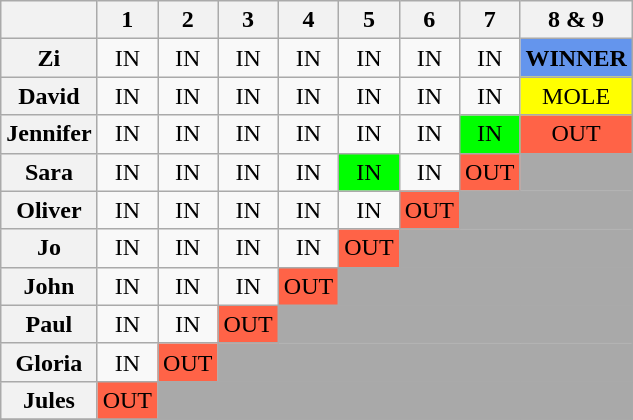<table class="wikitable" style="text-align:center">
<tr>
<th></th>
<th>1</th>
<th>2</th>
<th>3</th>
<th>4</th>
<th>5</th>
<th>6</th>
<th>7</th>
<th>8 & 9</th>
</tr>
<tr>
<th>Zi</th>
<td>IN</td>
<td>IN</td>
<td>IN</td>
<td>IN</td>
<td>IN</td>
<td>IN</td>
<td>IN</td>
<td style="background:cornflowerblue;"><strong>WINNER</strong></td>
</tr>
<tr>
<th>David</th>
<td>IN</td>
<td>IN</td>
<td>IN</td>
<td>IN</td>
<td>IN</td>
<td>IN</td>
<td>IN</td>
<td style="background:yellow;">MOLE</td>
</tr>
<tr>
<th>Jennifer</th>
<td>IN</td>
<td>IN</td>
<td>IN</td>
<td>IN</td>
<td>IN</td>
<td>IN</td>
<td style="background:lime;">IN</td>
<td style="background:tomato;">OUT</td>
</tr>
<tr>
<th>Sara</th>
<td>IN</td>
<td>IN</td>
<td>IN</td>
<td>IN</td>
<td style="background:lime;">IN</td>
<td>IN</td>
<td style="background:tomato;">OUT</td>
<td colspan=2 bgcolor="darkgray"></td>
</tr>
<tr>
<th>Oliver</th>
<td>IN</td>
<td>IN</td>
<td>IN</td>
<td>IN</td>
<td>IN</td>
<td style="background:tomato;">OUT</td>
<td colspan=3 bgcolor="darkgray"></td>
</tr>
<tr>
<th>Jo</th>
<td>IN</td>
<td>IN</td>
<td>IN</td>
<td>IN</td>
<td style="background:tomato;">OUT</td>
<td colspan=4 bgcolor="darkgray"></td>
</tr>
<tr>
<th>John</th>
<td>IN</td>
<td>IN</td>
<td>IN</td>
<td style="background:tomato;">OUT</td>
<td colspan=5 bgcolor="darkgray"></td>
</tr>
<tr>
<th>Paul</th>
<td>IN</td>
<td>IN</td>
<td style="background:tomato;">OUT</td>
<td colspan=6 bgcolor="darkgray"></td>
</tr>
<tr>
<th>Gloria</th>
<td>IN</td>
<td style="background:tomato;">OUT</td>
<td colspan=7 bgcolor="darkgray"></td>
</tr>
<tr>
<th>Jules</th>
<td style="background:tomato;">OUT</td>
<td colspan=8 bgcolor="darkgray"></td>
</tr>
<tr>
</tr>
</table>
